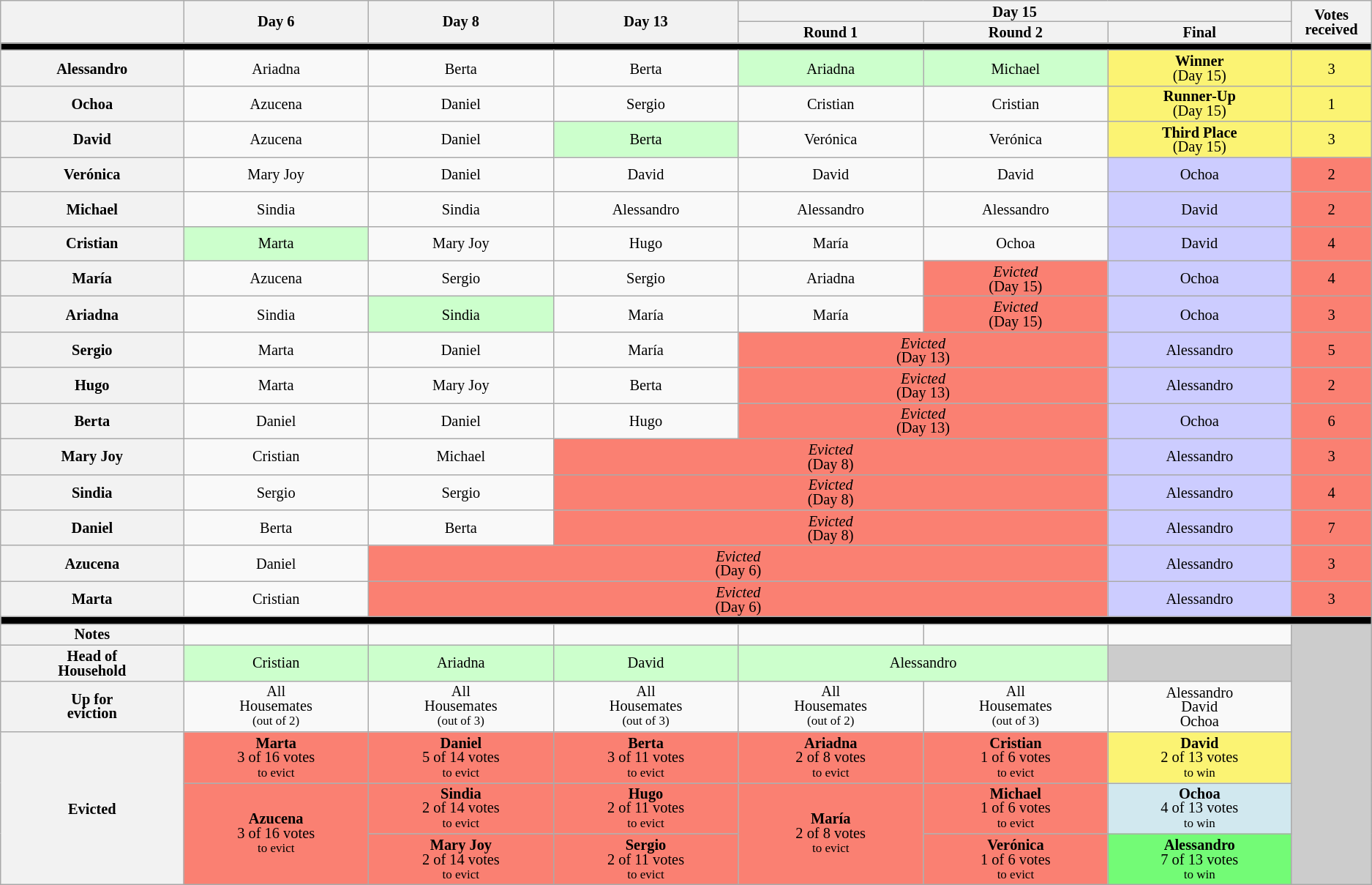<table class="wikitable" style="text-align:center; font-size:85%; line-height:13px;">
<tr>
<th rowspan="2" style="width: 5%;"></th>
<th rowspan="2" style="width: 5%;">Day 6</th>
<th rowspan="2" style="width: 5%;">Day 8</th>
<th rowspan="2" style="width: 5%;">Day 13</th>
<th colspan="3" style="width: 15%;">Day 15</th>
<th rowspan="2" style="width: 1%;">Votes<br>received</th>
</tr>
<tr>
<th style="width: 5%;">Round 1</th>
<th style="width: 5%;">Round 2</th>
<th style="width: 5%;">Final</th>
</tr>
<tr>
<th colspan="8" style="background:#000000;"></th>
</tr>
<tr>
<th>Alessandro</th>
<td>Ariadna</td>
<td>Berta</td>
<td>Berta</td>
<td bgcolor="#CCFFCC">Ariadna</td>
<td bgcolor="#CCFFCC">Michael</td>
<td style="background:#FBF373;"><strong>Winner</strong><br>(Day 15)</td>
<td style="background:#FBF373;">3</td>
</tr>
<tr>
<th>Ochoa</th>
<td>Azucena</td>
<td>Daniel</td>
<td>Sergio</td>
<td>Cristian</td>
<td>Cristian</td>
<td style="background:#FBF373;"><strong>Runner-Up</strong><br>(Day 15)</td>
<td style="background:#FBF373;">1</td>
</tr>
<tr>
<th>David</th>
<td>Azucena</td>
<td>Daniel</td>
<td bgcolor="#CCFFCC">Berta</td>
<td>Verónica</td>
<td>Verónica</td>
<td style="background:#FBF373;"><strong>Third Place</strong><br>(Day 15)</td>
<td style="background:#FBF373;">3</td>
</tr>
<tr style="line-height:25px;"|>
<th>Verónica</th>
<td>Mary Joy</td>
<td>Daniel</td>
<td>David</td>
<td>David</td>
<td>David</td>
<td bgcolor="#CCF">Ochoa</td>
<td bgcolor="FA8072">2</td>
</tr>
<tr style="line-height:25px;"|>
<th>Michael</th>
<td>Sindia</td>
<td>Sindia</td>
<td>Alessandro</td>
<td>Alessandro</td>
<td>Alessandro</td>
<td bgcolor="#CCF">David</td>
<td bgcolor="FA8072">2</td>
</tr>
<tr style="line-height:25px;"|>
<th>Cristian</th>
<td bgcolor="#CCFFCC">Marta</td>
<td>Mary Joy</td>
<td>Hugo</td>
<td>María</td>
<td>Ochoa</td>
<td bgcolor="#CCF">David</td>
<td bgcolor="FA8072">4</td>
</tr>
<tr>
<th>María</th>
<td>Azucena</td>
<td>Sergio</td>
<td>Sergio</td>
<td>Ariadna</td>
<td bgcolor="FA8072"><em>Evicted</em><br>(Day 15)</td>
<td bgcolor="#CCF">Ochoa</td>
<td bgcolor="FA8072">4</td>
</tr>
<tr>
<th>Ariadna</th>
<td>Sindia</td>
<td bgcolor="#CCFFCC">Sindia</td>
<td>María</td>
<td>María</td>
<td bgcolor="FA8072"><em>Evicted</em><br>(Day 15)</td>
<td bgcolor="#CCF">Ochoa</td>
<td bgcolor="FA8072">3</td>
</tr>
<tr>
<th>Sergio</th>
<td>Marta</td>
<td>Daniel</td>
<td>María</td>
<td colspan="2" bgcolor="FA8072"><em>Evicted</em><br>(Day 13)</td>
<td bgcolor="#CCF">Alessandro</td>
<td bgcolor="FA8072">5</td>
</tr>
<tr>
<th>Hugo</th>
<td>Marta</td>
<td>Mary Joy</td>
<td>Berta</td>
<td colspan="2" bgcolor="FA8072"><em>Evicted</em><br>(Day 13)</td>
<td bgcolor="#CCF">Alessandro</td>
<td bgcolor="FA8072">2</td>
</tr>
<tr>
<th>Berta</th>
<td>Daniel</td>
<td>Daniel</td>
<td>Hugo</td>
<td colspan="2" bgcolor="FA8072"><em>Evicted</em><br>(Day 13)</td>
<td bgcolor="#CCF">Ochoa</td>
<td bgcolor="FA8072">6</td>
</tr>
<tr>
<th>Mary Joy</th>
<td>Cristian</td>
<td>Michael</td>
<td colspan="3" bgcolor="FA8072"><em>Evicted</em><br>(Day 8)</td>
<td bgcolor="#CCF">Alessandro</td>
<td bgcolor="FA8072">3</td>
</tr>
<tr>
<th>Sindia</th>
<td>Sergio</td>
<td>Sergio</td>
<td colspan="3" bgcolor="FA8072"><em>Evicted</em><br>(Day 8)</td>
<td bgcolor="#CCF">Alessandro</td>
<td bgcolor="FA8072">4</td>
</tr>
<tr>
<th>Daniel</th>
<td>Berta</td>
<td>Berta</td>
<td colspan="3" bgcolor="FA8072"><em>Evicted</em><br>(Day 8)</td>
<td bgcolor="#CCF">Alessandro</td>
<td bgcolor="FA8072">7</td>
</tr>
<tr>
<th>Azucena</th>
<td>Daniel</td>
<td colspan="4" bgcolor="FA8072"><em>Evicted</em><br>(Day 6)</td>
<td bgcolor="#CCF">Alessandro</td>
<td bgcolor="FA8072">3</td>
</tr>
<tr>
<th>Marta</th>
<td>Cristian</td>
<td colspan="4" bgcolor="FA8072"><em>Evicted</em><br>(Day 6)</td>
<td bgcolor="#CCF">Alessandro</td>
<td bgcolor="FA8072">3</td>
</tr>
<tr>
<th colspan="8" style="background:#000000;"></th>
</tr>
<tr>
<th>Notes</th>
<td><em></em></td>
<td><em></em></td>
<td><em></em></td>
<td><em><br></em></td>
<td><em></em></td>
<td><em></em></td>
<td rowspan="7" style="background:#CCCCCC"></td>
</tr>
<tr>
<th>Head of<br>Household</th>
<td bgcolor="#CCFFCC">Cristian</td>
<td bgcolor="#CCFFCC">Ariadna</td>
<td bgcolor="#CCFFCC">David</td>
<td colspan="2" bgcolor="#CCFFCC">Alessandro</td>
<td style="background:#CCCCCC"></td>
</tr>
<tr>
<th>Up for<br>eviction</th>
<td>All<br>Housemates<br><small>(out of 2)</small></td>
<td>All<br>Housemates<br><small>(out of 3)</small></td>
<td>All<br>Housemates<br><small>(out of 3)</small></td>
<td>All<br>Housemates<br><small>(out of 2)</small></td>
<td>All<br>Housemates<br><small>(out of 3)</small></td>
<td>Alessandro<br>David<br>Ochoa</td>
</tr>
<tr>
<th rowspan=4>Evicted</th>
<td rowspan=2 style="background:#FA8072"><strong>Marta</strong><br>3 of 16 votes<br><small>to evict</small></td>
<td style="background:#FA8072"><strong>Daniel</strong><br>5 of 14 votes<br><small>to evict</small></td>
<td style="background:#FA8072"><strong>Berta</strong><br>3 of 11 votes<br><small>to evict</small></td>
<td rowspan=2 style="background:#FA8072"><strong>Ariadna</strong><br>2 of 8 votes<br><small>to evict</small></td>
<td style="background:#FA8072"><strong>Cristian</strong><br>1 of 6 votes<br><small>to evict</small></td>
<td style="background:#FBF373"><strong>David</strong><br>2 of 13 votes<br><small>to win</small></td>
</tr>
<tr>
<td rowspan=2 style="background:#FA8072"><strong>Sindia</strong><br>2 of 14 votes<br><small>to evict</small></td>
<td rowspan=2 style="background:#FA8072"><strong>Hugo</strong><br>2 of 11 votes<br><small>to evict</small></td>
<td rowspan=2 style="background:#FA8072"><strong>Michael</strong><br>1 of 6 votes<br><small>to evict</small></td>
<td rowspan=2 style="background:#D1E8EF"><strong>Ochoa</strong><br>4 of 13 votes<br><small>to win</small></td>
</tr>
<tr>
<td rowspan=2 style="background:#FA8072"><strong>Azucena</strong><br>3 of 16 votes<br><small>to evict</small></td>
<td rowspan=2 style="background:#FA8072"><strong>María</strong><br>2 of 8 votes<br><small>to evict</small></td>
</tr>
<tr>
<td style="background:#FA8072"><strong>Mary Joy</strong><br>2 of 14 votes<br><small>to evict</small></td>
<td style="background:#FA8072"><strong>Sergio</strong><br>2 of 11 votes<br><small>to evict</small></td>
<td style="background:#FA8072"><strong>Verónica</strong><br>1 of 6 votes<br><small>to evict</small></td>
<td style="background:#73FB76"><strong>Alessandro</strong><br>7 of 13 votes<br><small>to win</small></td>
</tr>
</table>
